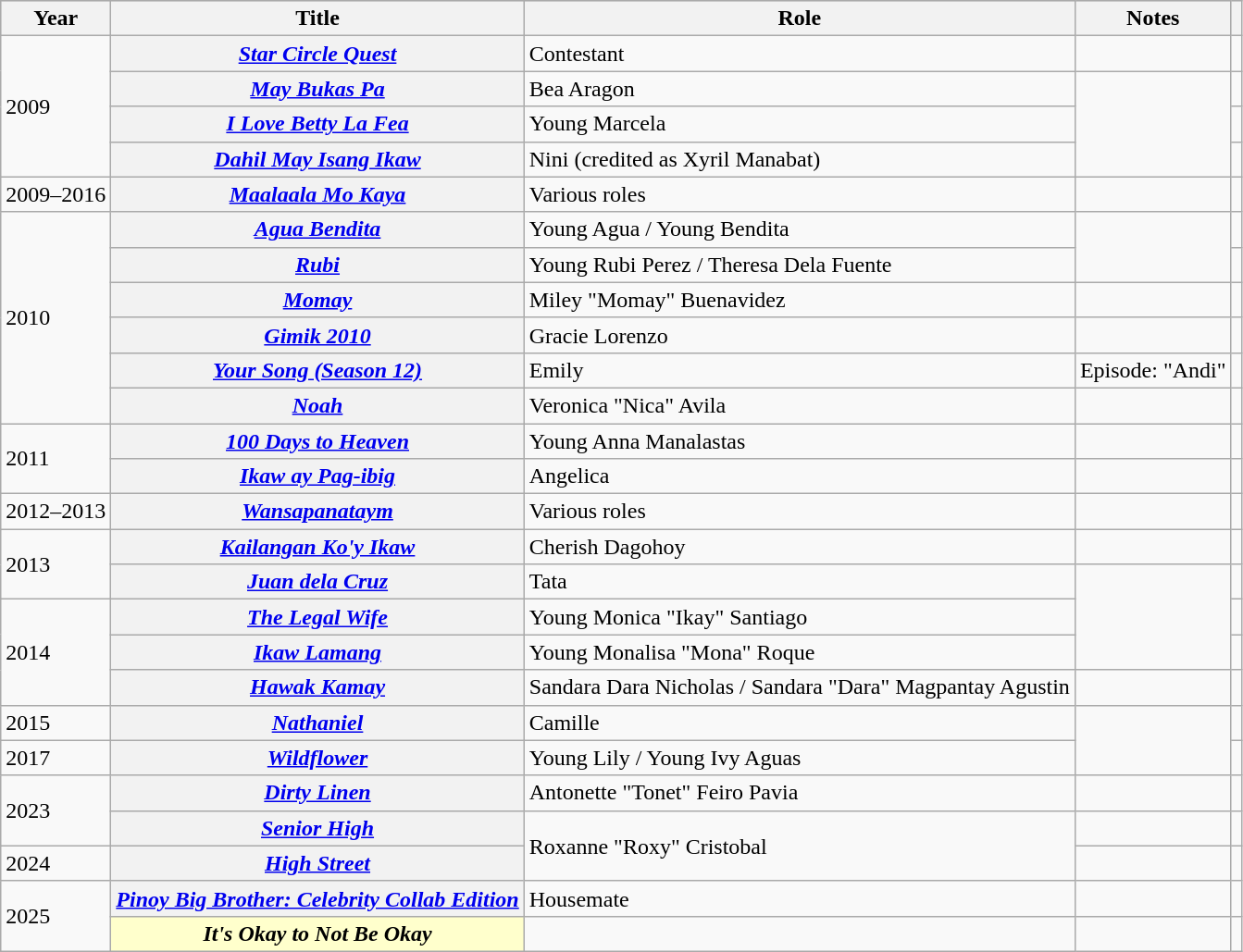<table class="wikitable sortable plainrowheaders">
<tr style="background:#ccc; text-align:center;">
<th scope="col">Year</th>
<th scope="col">Title</th>
<th scope="col">Role</th>
<th scope="col" class="unsortable">Notes</th>
<th scope="col" class="unsortable"></th>
</tr>
<tr>
<td rowspan="4">2009</td>
<th scope="rowgroup"><em><a href='#'>Star Circle Quest</a></em></th>
<td>Contestant</td>
<td></td>
<td></td>
</tr>
<tr>
<th scope="rowgroup"><em><a href='#'>May Bukas Pa</a></em></th>
<td>Bea Aragon</td>
<td rowspan="3"></td>
<td></td>
</tr>
<tr>
<th scope="rowgroup"><em><a href='#'>I Love Betty La Fea</a></em></th>
<td>Young Marcela</td>
<td></td>
</tr>
<tr>
<th scope="rowgroup"><em><a href='#'>Dahil May Isang Ikaw</a></em></th>
<td>Nini (credited as Xyril Manabat)</td>
<td></td>
</tr>
<tr>
<td>2009–2016</td>
<th scope="rowgroup"><em><a href='#'>Maalaala Mo Kaya</a></em></th>
<td>Various roles</td>
<td></td>
<td></td>
</tr>
<tr>
<td rowspan="6">2010</td>
<th scope="rowgroup"><em><a href='#'>Agua Bendita</a></em></th>
<td>Young Agua / Young Bendita</td>
<td rowspan="2"></td>
<td></td>
</tr>
<tr>
<th scope="rowgroup"><em><a href='#'>Rubi</a></em></th>
<td>Young Rubi Perez / Theresa Dela Fuente</td>
<td></td>
</tr>
<tr>
<th scope="rowgroup"><em><a href='#'>Momay</a></em></th>
<td>Miley "Momay" Buenavidez</td>
<td></td>
<td></td>
</tr>
<tr>
<th scope="rowgroup"><em><a href='#'>Gimik 2010</a></em></th>
<td>Gracie Lorenzo</td>
<td></td>
<td></td>
</tr>
<tr>
<th scope="rowgroup"><em><a href='#'>Your Song (Season 12)</a></em></th>
<td>Emily</td>
<td>Episode: "Andi"</td>
<td></td>
</tr>
<tr>
<th scope="rowgroup"><em><a href='#'>Noah</a></em></th>
<td>Veronica "Nica" Avila</td>
<td></td>
<td></td>
</tr>
<tr>
<td rowspan="2">2011</td>
<th scope="rowgroup"><em><a href='#'>100 Days to Heaven</a></em></th>
<td>Young Anna Manalastas</td>
<td></td>
<td></td>
</tr>
<tr>
<th scope="rowgroup"><em><a href='#'>Ikaw ay Pag-ibig</a></em></th>
<td>Angelica</td>
<td></td>
<td></td>
</tr>
<tr>
<td>2012–2013</td>
<th scope="rowgroup"><em><a href='#'>Wansapanataym</a></em></th>
<td>Various roles</td>
<td></td>
<td></td>
</tr>
<tr>
<td rowspan="2">2013</td>
<th scope="rowgroup"><em><a href='#'>Kailangan Ko'y Ikaw</a></em></th>
<td>Cherish Dagohoy</td>
<td></td>
<td></td>
</tr>
<tr>
<th scope="rowgroup"><em><a href='#'>Juan dela Cruz</a></em></th>
<td>Tata</td>
<td rowspan="3"></td>
<td></td>
</tr>
<tr>
<td rowspan="3">2014</td>
<th scope="rowgroup"><em><a href='#'>The Legal Wife</a></em></th>
<td>Young Monica "Ikay" Santiago</td>
<td></td>
</tr>
<tr>
<th scope="rowgroup"><em><a href='#'>Ikaw Lamang</a></em></th>
<td>Young Monalisa "Mona" Roque</td>
<td></td>
</tr>
<tr>
<th scope="rowgroup"><em><a href='#'>Hawak Kamay</a></em></th>
<td>Sandara Dara Nicholas / Sandara "Dara" Magpantay Agustin</td>
<td></td>
<td></td>
</tr>
<tr>
<td>2015</td>
<th scope="rowgroup"><em><a href='#'>Nathaniel</a></em></th>
<td>Camille</td>
<td rowspan="2"></td>
<td></td>
</tr>
<tr>
<td>2017</td>
<th scope="rowgroup"><em><a href='#'>Wildflower</a></em></th>
<td>Young Lily / Young Ivy Aguas</td>
<td></td>
</tr>
<tr>
<td rowspan="2">2023</td>
<th scope="rowgroup"><em><a href='#'>Dirty Linen</a></em></th>
<td>Antonette "Tonet" Feiro Pavia</td>
<td></td>
<td></td>
</tr>
<tr>
<th scope="rowgroup"><em><a href='#'>Senior High</a></em></th>
<td rowspan="2">Roxanne "Roxy" Cristobal</td>
<td></td>
<td></td>
</tr>
<tr>
<td>2024</td>
<th scope="rowgroup"><em><a href='#'>High Street</a></em></th>
<td></td>
<td></td>
</tr>
<tr>
<td rowspan="2">2025</td>
<th scope="row"><em><a href='#'>Pinoy Big Brother: Celebrity Collab Edition</a></em></th>
<td>Housemate</td>
<td></td>
<td></td>
</tr>
<tr>
<th scope="row" style="background:#FFFFCC; "><em>It's Okay to Not Be Okay</em></th>
<td></td>
<td></td>
<td></td>
</tr>
</table>
